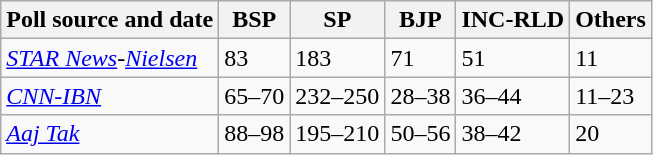<table class="wikitable">
<tr>
<th>Poll source and date</th>
<th>BSP</th>
<th>SP</th>
<th>BJP</th>
<th>INC-RLD</th>
<th>Others</th>
</tr>
<tr>
<td><em><a href='#'>STAR News</a></em>-<em><a href='#'>Nielsen</a></em></td>
<td>83</td>
<td>183</td>
<td>71</td>
<td>51</td>
<td>11</td>
</tr>
<tr>
<td><em><a href='#'>CNN-IBN</a></em></td>
<td>65–70</td>
<td>232–250</td>
<td>28–38</td>
<td>36–44</td>
<td>11–23</td>
</tr>
<tr>
<td><em><a href='#'>Aaj Tak</a></em></td>
<td>88–98</td>
<td>195–210</td>
<td>50–56</td>
<td>38–42</td>
<td>20</td>
</tr>
</table>
